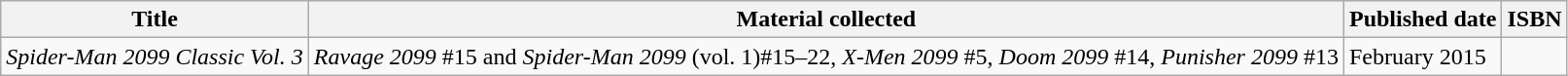<table class="wikitable">
<tr>
<th>Title</th>
<th>Material collected</th>
<th>Published date</th>
<th>ISBN</th>
</tr>
<tr>
<td><em>Spider-Man 2099 Classic Vol. 3</em></td>
<td><em>Ravage 2099</em> #15 and <em>Spider-Man 2099</em> (vol. 1)#15–22, <em>X-Men 2099</em> #5, <em>Doom 2099</em> #14, <em>Punisher 2099</em> #13</td>
<td>February 2015</td>
<td></td>
</tr>
</table>
